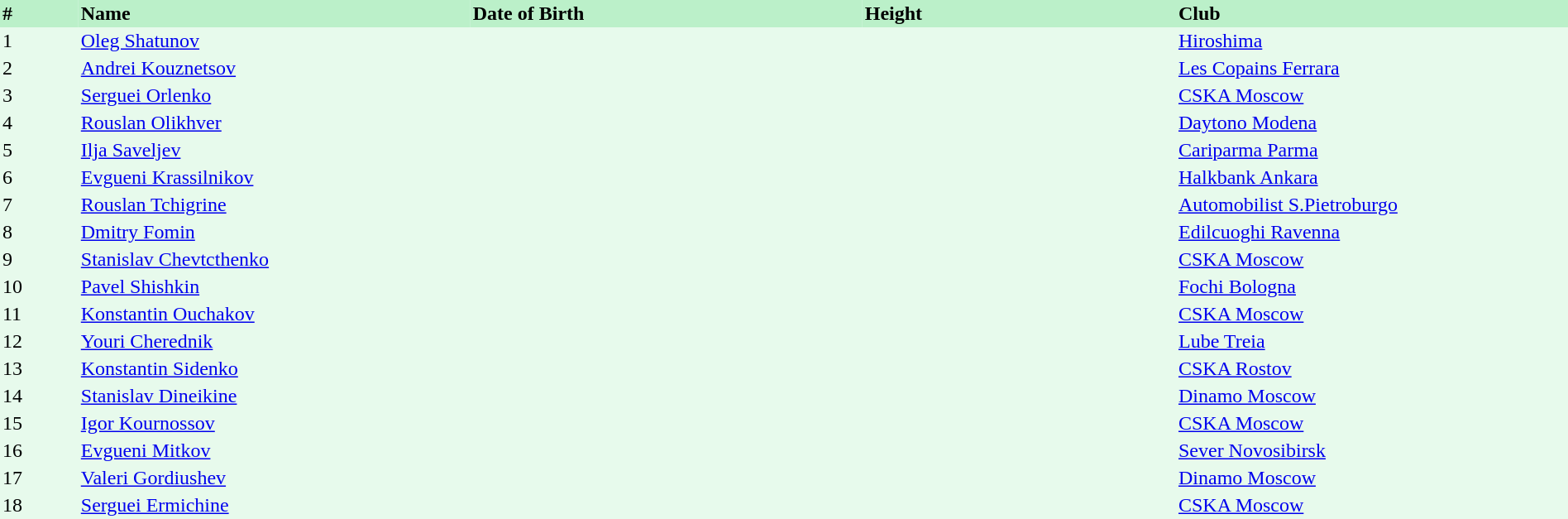<table border=0 cellpadding=2 cellspacing=0  |- bgcolor=#E7FAEC style=text-align:left; font-size:90%; width=100%>
<tr style="background:#bbf0c9;">
<th width=5%>#</th>
<th style="width:25%; text-align:left;">Name</th>
<th width=25%>Date of Birth</th>
<th width=20%>Height</th>
<th width=25%>Club</th>
</tr>
<tr>
<td>1</td>
<td><a href='#'>Oleg Shatunov</a></td>
<td></td>
<td></td>
<td><a href='#'>Hiroshima</a> </td>
</tr>
<tr>
<td>2</td>
<td><a href='#'>Andrei Kouznetsov</a></td>
<td></td>
<td></td>
<td><a href='#'>Les Copains Ferrara</a> </td>
</tr>
<tr>
<td>3</td>
<td><a href='#'>Serguei Orlenko</a></td>
<td></td>
<td></td>
<td><a href='#'>CSKA Moscow</a></td>
</tr>
<tr>
<td>4</td>
<td><a href='#'>Rouslan Olikhver</a></td>
<td></td>
<td></td>
<td><a href='#'>Daytono Modena</a> </td>
</tr>
<tr>
<td>5</td>
<td><a href='#'>Ilja Saveljev</a></td>
<td></td>
<td></td>
<td><a href='#'>Cariparma Parma</a> </td>
</tr>
<tr>
<td>6</td>
<td><a href='#'>Evgueni Krassilnikov</a></td>
<td></td>
<td></td>
<td><a href='#'>Halkbank Ankara</a> </td>
</tr>
<tr>
<td>7</td>
<td><a href='#'>Rouslan Tchigrine</a></td>
<td></td>
<td></td>
<td><a href='#'>Automobilist S.Pietroburgo</a></td>
</tr>
<tr>
<td>8</td>
<td><a href='#'>Dmitry Fomin</a></td>
<td></td>
<td></td>
<td><a href='#'>Edilcuoghi Ravenna</a> </td>
</tr>
<tr>
<td>9</td>
<td><a href='#'>Stanislav Chevtcthenko</a></td>
<td></td>
<td></td>
<td><a href='#'>CSKA Moscow</a></td>
</tr>
<tr>
<td>10</td>
<td><a href='#'>Pavel Shishkin</a></td>
<td></td>
<td></td>
<td><a href='#'>Fochi Bologna</a> </td>
</tr>
<tr>
<td>11</td>
<td><a href='#'>Konstantin Ouchakov</a></td>
<td></td>
<td></td>
<td><a href='#'>CSKA Moscow</a></td>
</tr>
<tr>
<td>12</td>
<td><a href='#'>Youri Cherednik</a></td>
<td></td>
<td></td>
<td><a href='#'>Lube Treia</a> </td>
</tr>
<tr>
<td>13</td>
<td><a href='#'>Konstantin Sidenko</a></td>
<td></td>
<td></td>
<td><a href='#'>CSKA Rostov</a></td>
</tr>
<tr>
<td>14</td>
<td><a href='#'>Stanislav Dineikine</a></td>
<td></td>
<td></td>
<td><a href='#'>Dinamo Moscow</a></td>
</tr>
<tr>
<td>15</td>
<td><a href='#'>Igor Kournossov</a></td>
<td></td>
<td></td>
<td><a href='#'>CSKA Moscow</a></td>
</tr>
<tr>
<td>16</td>
<td><a href='#'>Evgueni Mitkov</a></td>
<td></td>
<td></td>
<td><a href='#'>Sever Novosibirsk</a></td>
</tr>
<tr>
<td>17</td>
<td><a href='#'>Valeri Gordiushev</a></td>
<td></td>
<td></td>
<td><a href='#'>Dinamo Moscow</a></td>
</tr>
<tr>
<td>18</td>
<td><a href='#'>Serguei Ermichine</a></td>
<td></td>
<td></td>
<td><a href='#'>CSKA Moscow</a></td>
</tr>
</table>
